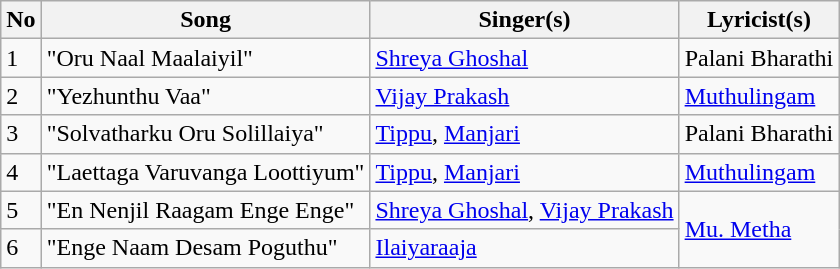<table class="wikitable">
<tr>
<th>No</th>
<th>Song</th>
<th>Singer(s)</th>
<th>Lyricist(s)</th>
</tr>
<tr>
<td>1</td>
<td>"Oru Naal Maalaiyil"</td>
<td><a href='#'>Shreya Ghoshal</a></td>
<td>Palani Bharathi</td>
</tr>
<tr>
<td>2</td>
<td>"Yezhunthu Vaa"</td>
<td><a href='#'>Vijay Prakash</a></td>
<td><a href='#'>Muthulingam</a></td>
</tr>
<tr>
<td>3</td>
<td>"Solvatharku Oru Solillaiya"</td>
<td><a href='#'>Tippu</a>, <a href='#'>Manjari</a></td>
<td>Palani Bharathi</td>
</tr>
<tr>
<td>4</td>
<td>"Laettaga Varuvanga Loottiyum"</td>
<td><a href='#'>Tippu</a>, <a href='#'>Manjari</a></td>
<td><a href='#'>Muthulingam</a></td>
</tr>
<tr>
<td>5</td>
<td>"En Nenjil Raagam Enge Enge"</td>
<td><a href='#'>Shreya Ghoshal</a>, <a href='#'>Vijay Prakash</a></td>
<td rowspan=2><a href='#'>Mu. Metha</a></td>
</tr>
<tr>
<td>6</td>
<td>"Enge Naam Desam Poguthu"</td>
<td><a href='#'>Ilaiyaraaja</a></td>
</tr>
</table>
